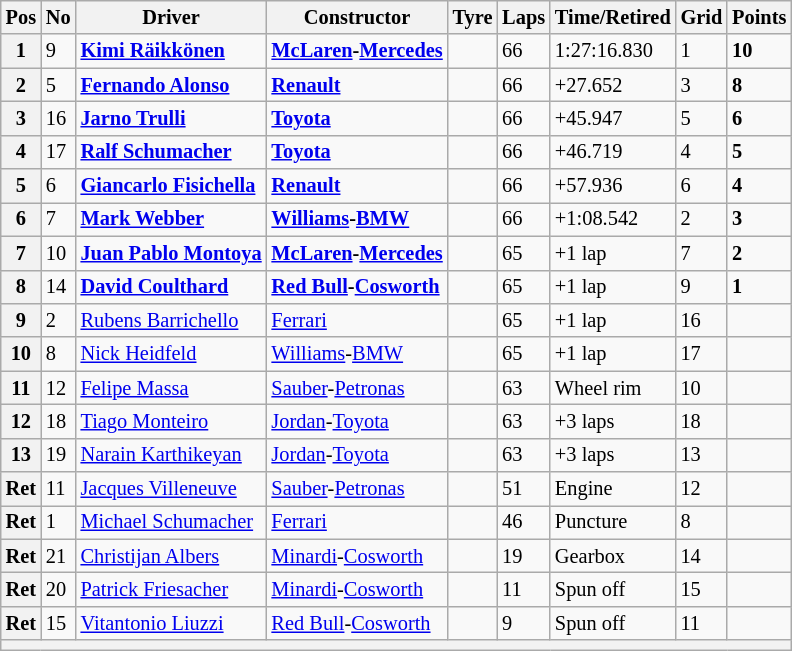<table class="wikitable" style="font-size:85%;">
<tr>
<th>Pos</th>
<th>No</th>
<th>Driver</th>
<th>Constructor</th>
<th>Tyre</th>
<th>Laps</th>
<th>Time/Retired</th>
<th>Grid</th>
<th>Points</th>
</tr>
<tr>
<th>1</th>
<td>9</td>
<td> <strong><a href='#'>Kimi Räikkönen</a></strong></td>
<td><strong><a href='#'>McLaren</a>-<a href='#'>Mercedes</a></strong></td>
<td></td>
<td>66</td>
<td>1:27:16.830</td>
<td>1</td>
<td><strong>10</strong></td>
</tr>
<tr>
<th>2</th>
<td>5</td>
<td> <strong><a href='#'>Fernando Alonso</a></strong></td>
<td><strong><a href='#'>Renault</a></strong></td>
<td></td>
<td>66</td>
<td>+27.652</td>
<td>3</td>
<td><strong>8</strong></td>
</tr>
<tr>
<th>3</th>
<td>16</td>
<td> <strong><a href='#'>Jarno Trulli</a></strong></td>
<td><strong><a href='#'>Toyota</a></strong></td>
<td></td>
<td>66</td>
<td>+45.947</td>
<td>5</td>
<td><strong>6</strong></td>
</tr>
<tr>
<th>4</th>
<td>17</td>
<td> <strong><a href='#'>Ralf Schumacher</a></strong></td>
<td><strong><a href='#'>Toyota</a></strong></td>
<td></td>
<td>66</td>
<td>+46.719</td>
<td>4</td>
<td><strong>5</strong></td>
</tr>
<tr>
<th>5</th>
<td>6</td>
<td> <strong><a href='#'>Giancarlo Fisichella</a></strong></td>
<td><strong><a href='#'>Renault</a></strong></td>
<td></td>
<td>66</td>
<td>+57.936</td>
<td>6</td>
<td><strong>4</strong></td>
</tr>
<tr>
<th>6</th>
<td>7</td>
<td> <strong><a href='#'>Mark Webber</a></strong></td>
<td><strong><a href='#'>Williams</a>-<a href='#'>BMW</a></strong></td>
<td></td>
<td>66</td>
<td>+1:08.542</td>
<td>2</td>
<td><strong>3</strong></td>
</tr>
<tr>
<th>7</th>
<td>10</td>
<td> <strong><a href='#'>Juan Pablo Montoya</a></strong></td>
<td><strong><a href='#'>McLaren</a>-<a href='#'>Mercedes</a></strong></td>
<td></td>
<td>65</td>
<td>+1 lap</td>
<td>7</td>
<td><strong>2</strong></td>
</tr>
<tr>
<th>8</th>
<td>14</td>
<td> <strong><a href='#'>David Coulthard</a></strong></td>
<td><strong><a href='#'>Red Bull</a>-<a href='#'>Cosworth</a></strong></td>
<td></td>
<td>65</td>
<td>+1 lap</td>
<td>9</td>
<td><strong>1</strong></td>
</tr>
<tr>
<th>9</th>
<td>2</td>
<td> <a href='#'>Rubens Barrichello</a></td>
<td><a href='#'>Ferrari</a></td>
<td></td>
<td>65</td>
<td>+1 lap</td>
<td>16</td>
<td> </td>
</tr>
<tr>
<th>10</th>
<td>8</td>
<td> <a href='#'>Nick Heidfeld</a></td>
<td><a href='#'>Williams</a>-<a href='#'>BMW</a></td>
<td></td>
<td>65</td>
<td>+1 lap</td>
<td>17</td>
<td> </td>
</tr>
<tr>
<th>11</th>
<td>12</td>
<td> <a href='#'>Felipe Massa</a></td>
<td><a href='#'>Sauber</a>-<a href='#'>Petronas</a></td>
<td></td>
<td>63</td>
<td>Wheel rim</td>
<td>10</td>
<td> </td>
</tr>
<tr>
<th>12</th>
<td>18</td>
<td> <a href='#'>Tiago Monteiro</a></td>
<td><a href='#'>Jordan</a>-<a href='#'>Toyota</a></td>
<td></td>
<td>63</td>
<td>+3 laps</td>
<td>18</td>
<td> </td>
</tr>
<tr>
<th>13</th>
<td>19</td>
<td> <a href='#'>Narain Karthikeyan</a></td>
<td><a href='#'>Jordan</a>-<a href='#'>Toyota</a></td>
<td></td>
<td>63</td>
<td>+3 laps</td>
<td>13</td>
<td> </td>
</tr>
<tr>
<th>Ret</th>
<td>11</td>
<td> <a href='#'>Jacques Villeneuve</a></td>
<td><a href='#'>Sauber</a>-<a href='#'>Petronas</a></td>
<td></td>
<td>51</td>
<td>Engine</td>
<td>12</td>
<td> </td>
</tr>
<tr>
<th>Ret</th>
<td>1</td>
<td> <a href='#'>Michael Schumacher</a></td>
<td><a href='#'>Ferrari</a></td>
<td></td>
<td>46</td>
<td>Puncture</td>
<td>8</td>
<td> </td>
</tr>
<tr>
<th>Ret</th>
<td>21</td>
<td> <a href='#'>Christijan Albers</a></td>
<td><a href='#'>Minardi</a>-<a href='#'>Cosworth</a></td>
<td></td>
<td>19</td>
<td>Gearbox</td>
<td>14</td>
<td> </td>
</tr>
<tr>
<th>Ret</th>
<td>20</td>
<td> <a href='#'>Patrick Friesacher</a></td>
<td><a href='#'>Minardi</a>-<a href='#'>Cosworth</a></td>
<td></td>
<td>11</td>
<td>Spun off</td>
<td>15</td>
<td> </td>
</tr>
<tr>
<th>Ret</th>
<td>15</td>
<td> <a href='#'>Vitantonio Liuzzi</a></td>
<td><a href='#'>Red Bull</a>-<a href='#'>Cosworth</a></td>
<td></td>
<td>9</td>
<td>Spun off</td>
<td>11</td>
<td> </td>
</tr>
<tr>
<th colspan="9"></th>
</tr>
</table>
